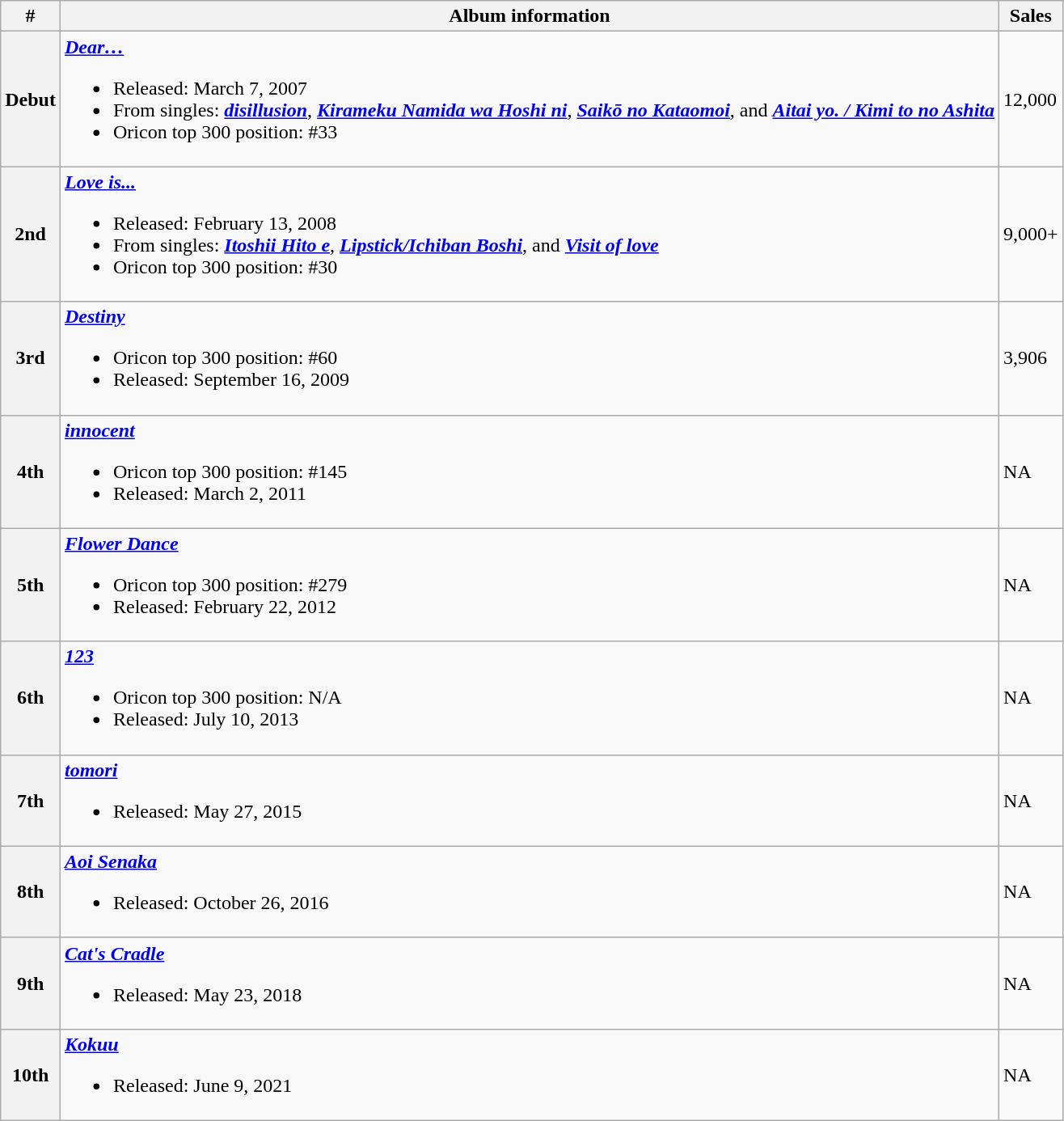<table class="wikitable">
<tr>
<th align="left">#</th>
<th align="left">Album information</th>
<th align="left">Sales</th>
</tr>
<tr>
<th align="left">Debut</th>
<td align="left"><strong><em><a href='#'>Dear…</a></em></strong><br><ul><li>Released: March 7, 2007</li><li>From singles: <strong><em><a href='#'>disillusion</a></em></strong>, <strong><em><a href='#'>Kirameku Namida wa Hoshi ni</a></em></strong>, <strong><em><a href='#'>Saikō no Kataomoi</a></em></strong>, and <strong><em><a href='#'>Aitai yo. / Kimi to no Ashita</a></em></strong></li><li>Oricon top 300 position: #33</li></ul></td>
<td align="left">12,000</td>
</tr>
<tr>
<th align="left">2nd</th>
<td align="left"><strong><em><a href='#'>Love is...</a></em></strong><br><ul><li>Released: February 13, 2008</li><li>From singles: <strong><em><a href='#'>Itoshii Hito e</a></em></strong>, <strong><em><a href='#'>Lipstick/Ichiban Boshi</a></em></strong>, and <strong><em><a href='#'>Visit of love</a></em></strong></li><li>Oricon top 300 position: #30</li></ul></td>
<td align="left">9,000+</td>
</tr>
<tr>
<th align="left">3rd</th>
<td align="left"><strong><em><a href='#'>Destiny</a></em></strong><br><ul><li>Oricon top 300 position: #60</li><li>Released: September 16, 2009</li></ul></td>
<td align="left">3,906</td>
</tr>
<tr>
<th align="left">4th</th>
<td align="left"><strong><em><a href='#'>innocent</a></em></strong><br><ul><li>Oricon top 300 position: #145</li><li>Released: March 2, 2011</li></ul></td>
<td align="left">NA</td>
</tr>
<tr>
<th align="left">5th</th>
<td align="left"><strong><em><a href='#'>Flower Dance</a></em></strong><br><ul><li>Oricon top 300 position: #279</li><li>Released: February 22, 2012</li></ul></td>
<td align="left">NA</td>
</tr>
<tr>
<th align="left">6th</th>
<td align="left"><strong><em><a href='#'>123</a></em></strong><br><ul><li>Oricon top 300 position: N/A</li><li>Released: July 10, 2013</li></ul></td>
<td align="left">NA</td>
</tr>
<tr>
<th align="left">7th</th>
<td align="left"><strong><em><a href='#'>tomori</a></em></strong><br><ul><li>Released: May 27, 2015</li></ul></td>
<td align="left">NA</td>
</tr>
<tr>
<th align="left">8th</th>
<td align="left"><strong><em><a href='#'>Aoi Senaka</a></em></strong><br><ul><li>Released: October 26, 2016</li></ul></td>
<td align="left">NA</td>
</tr>
<tr>
<th align="left">9th</th>
<td align="left"><strong><em><a href='#'>Cat's Cradle</a></em></strong><br><ul><li>Released: May 23, 2018</li></ul></td>
<td align="left">NA</td>
</tr>
<tr>
<th align="left">10th</th>
<td align="left"><strong><em><a href='#'>Kokuu</a></em></strong><br><ul><li>Released: June 9, 2021</li></ul></td>
<td align="left">NA</td>
</tr>
</table>
